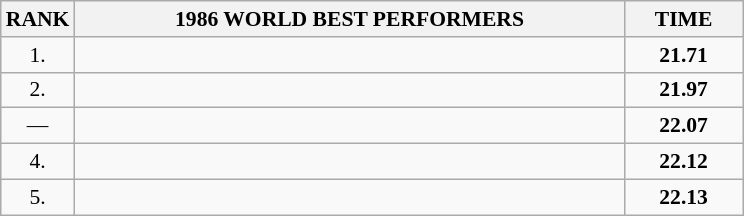<table class="wikitable" style="border-collapse: collapse; font-size: 90%;">
<tr>
<th>RANK</th>
<th align="center" style="width: 25em">1986 WORLD BEST PERFORMERS</th>
<th align="center" style="width: 5em">TIME</th>
</tr>
<tr>
<td align="center">1.</td>
<td></td>
<td align="center"><strong>21.71</strong></td>
</tr>
<tr>
<td align="center">2.</td>
<td></td>
<td align="center"><strong>21.97</strong></td>
</tr>
<tr>
<td align="center">—</td>
<td></td>
<td align="center"><strong>22.07</strong></td>
</tr>
<tr>
<td align="center">4.</td>
<td></td>
<td align="center"><strong>22.12</strong></td>
</tr>
<tr>
<td align="center">5.</td>
<td></td>
<td align="center"><strong>22.13</strong></td>
</tr>
</table>
